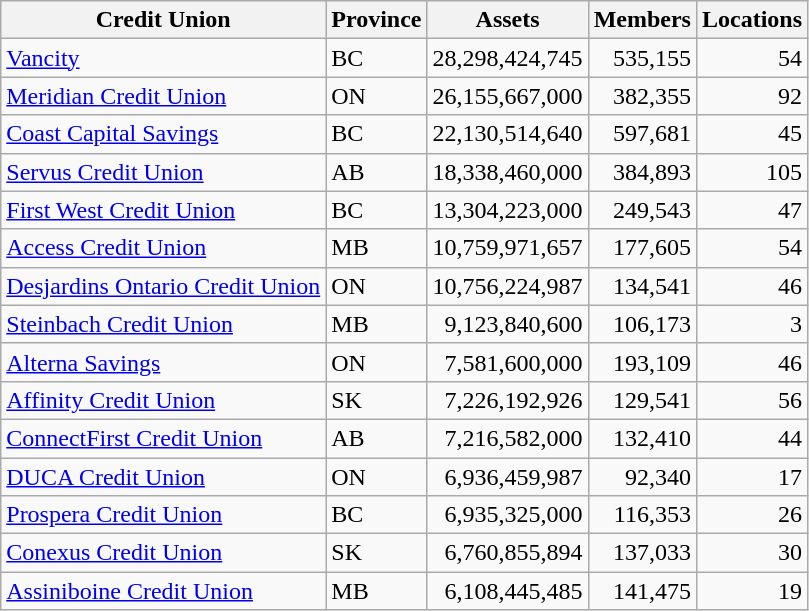<table class="wikitable sortable">
<tr>
<th>Credit Union</th>
<th>Province</th>
<th>Assets</th>
<th>Members</th>
<th>Locations</th>
</tr>
<tr>
<td><a href='#'>Vancity</a></td>
<td>BC</td>
<td style="text-align:right;">28,298,424,745</td>
<td style="text-align:right;">535,155</td>
<td style="text-align:right;">54</td>
</tr>
<tr>
<td><a href='#'>Meridian Credit Union</a></td>
<td>ON</td>
<td style="text-align:right;">26,155,667,000</td>
<td style="text-align:right;">382,355</td>
<td style="text-align:right;">92</td>
</tr>
<tr>
<td><a href='#'>Coast Capital Savings</a></td>
<td>BC</td>
<td style="text-align:right;">22,130,514,640</td>
<td style="text-align:right;">597,681</td>
<td style="text-align:right;">45</td>
</tr>
<tr>
<td><a href='#'>Servus Credit Union</a></td>
<td>AB</td>
<td style="text-align:right;">18,338,460,000</td>
<td style="text-align:right;">384,893</td>
<td style="text-align:right;">105</td>
</tr>
<tr>
<td><a href='#'>First West Credit Union</a></td>
<td>BC</td>
<td style="text-align:right;">13,304,223,000</td>
<td style="text-align:right;">249,543</td>
<td style="text-align:right;">47</td>
</tr>
<tr>
<td><a href='#'>Access Credit Union</a></td>
<td>MB</td>
<td style="text-align:right;">10,759,971,657</td>
<td style="text-align:right;">177,605</td>
<td style="text-align:right;">54</td>
</tr>
<tr>
<td><a href='#'>Desjardins Ontario Credit Union</a></td>
<td>ON</td>
<td style="text-align:right;">10,756,224,987</td>
<td style="text-align:right;">134,541</td>
<td style="text-align:right;">46</td>
</tr>
<tr>
<td><a href='#'>Steinbach Credit Union</a></td>
<td>MB</td>
<td style="text-align:right;">9,123,840,600</td>
<td style="text-align:right;">106,173</td>
<td style="text-align:right;">3</td>
</tr>
<tr>
<td><a href='#'>Alterna Savings</a></td>
<td>ON</td>
<td style="text-align:right;">7,581,600,000</td>
<td style="text-align:right;">193,109</td>
<td style="text-align:right;">46</td>
</tr>
<tr>
<td><a href='#'>Affinity Credit Union</a></td>
<td>SK</td>
<td style="text-align:right;">7,226,192,926</td>
<td style="text-align:right;">129,541</td>
<td style="text-align:right;">56</td>
</tr>
<tr>
<td><a href='#'>ConnectFirst Credit Union</a></td>
<td>AB</td>
<td style="text-align:right;">7,216,582,000</td>
<td style="text-align:right;">132,410</td>
<td style="text-align:right;">44</td>
</tr>
<tr>
<td><a href='#'>DUCA Credit Union</a></td>
<td>ON</td>
<td style="text-align:right;">6,936,459,987</td>
<td style="text-align:right;">92,340</td>
<td style="text-align:right;">17</td>
</tr>
<tr>
<td><a href='#'>Prospera Credit Union</a></td>
<td>BC</td>
<td style="text-align:right;">6,935,325,000</td>
<td style="text-align:right;">116,353</td>
<td style="text-align:right;">26</td>
</tr>
<tr>
<td><a href='#'>Conexus Credit Union</a></td>
<td>SK</td>
<td style="text-align:right;">6,760,855,894</td>
<td style="text-align:right;">137,033</td>
<td style="text-align:right;">30</td>
</tr>
<tr>
<td><a href='#'>Assiniboine Credit Union</a></td>
<td>MB</td>
<td style="text-align:right;">6,108,445,485</td>
<td style="text-align:right;">141,475</td>
<td style="text-align:right;">19</td>
</tr>
</table>
